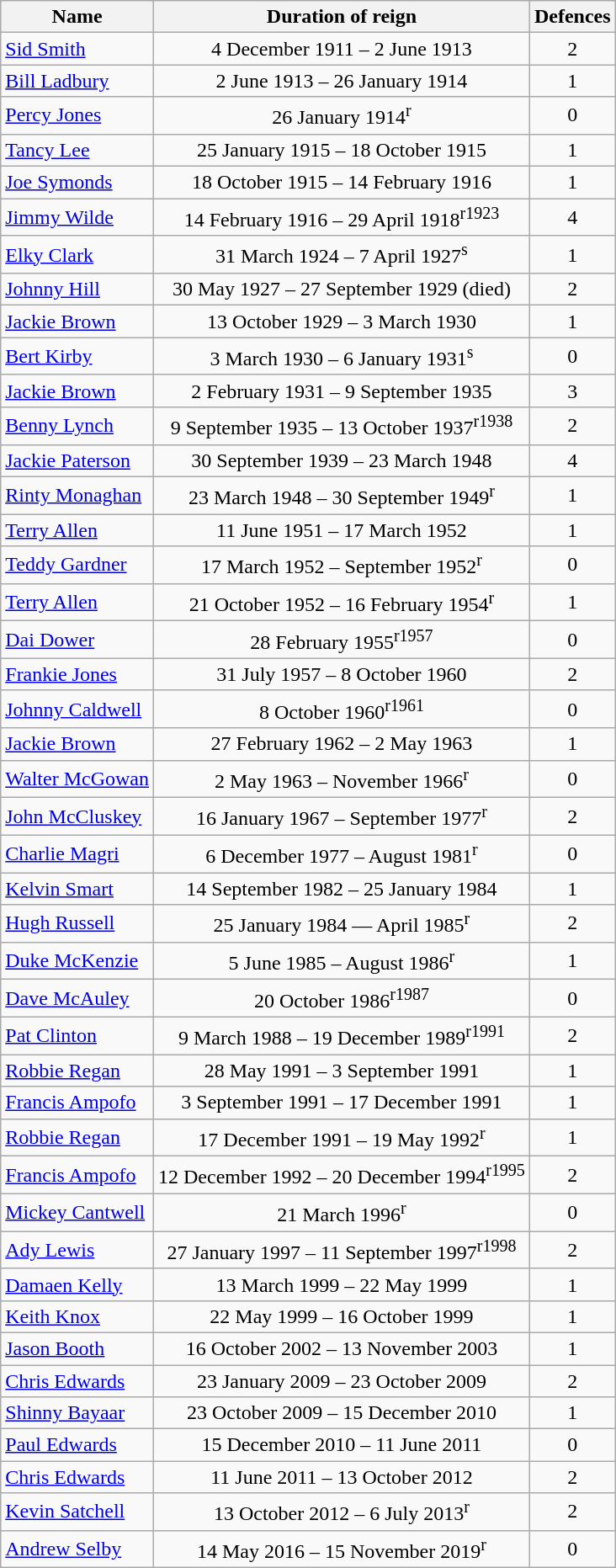<table class="wikitable">
<tr>
<th>Name</th>
<th>Duration of reign</th>
<th>Defences</th>
</tr>
<tr align=center>
<td align=left><a href='#'>Sid Smith</a></td>
<td>4 December 1911 – 2 June 1913</td>
<td>2</td>
</tr>
<tr align=center>
<td align=left><a href='#'>Bill Ladbury</a></td>
<td>2 June 1913 – 26 January 1914</td>
<td>1</td>
</tr>
<tr align=center>
<td align=left><a href='#'>Percy Jones</a></td>
<td>26 January 1914<sup>r</sup></td>
<td>0</td>
</tr>
<tr align=center>
<td align=left><a href='#'>Tancy Lee</a></td>
<td>25 January 1915 – 18 October 1915</td>
<td>1</td>
</tr>
<tr align=center>
<td align=left><a href='#'>Joe Symonds</a></td>
<td>18 October 1915 – 14 February 1916</td>
<td>1</td>
</tr>
<tr align=center>
<td align=left><a href='#'>Jimmy Wilde</a></td>
<td>14 February 1916 – 29 April 1918<sup>r1923</sup></td>
<td>4</td>
</tr>
<tr align=center>
<td align=left><a href='#'>Elky Clark</a></td>
<td>31 March 1924 – 7 April 1927<sup>s</sup></td>
<td>1</td>
</tr>
<tr align=center>
<td align=left><a href='#'>Johnny Hill</a></td>
<td>30 May 1927 – 27 September 1929 (died)</td>
<td>2</td>
</tr>
<tr align=center>
<td align=left><a href='#'>Jackie Brown</a></td>
<td>13 October 1929 – 3 March 1930</td>
<td>1</td>
</tr>
<tr align=center>
<td align=left><a href='#'>Bert Kirby</a></td>
<td>3 March 1930 – 6 January 1931<sup>s</sup></td>
<td>0</td>
</tr>
<tr align=center>
<td align=left><a href='#'>Jackie Brown</a></td>
<td>2 February 1931 – 9 September 1935</td>
<td>3</td>
</tr>
<tr align=center>
<td align=left><a href='#'>Benny Lynch</a></td>
<td>9 September 1935 – 13 October 1937<sup>r1938</sup></td>
<td>2</td>
</tr>
<tr align=center>
<td align=left><a href='#'>Jackie Paterson</a></td>
<td>30 September 1939 – 23 March 1948</td>
<td>4</td>
</tr>
<tr align=center>
<td align=left><a href='#'>Rinty Monaghan</a></td>
<td>23 March 1948 – 30 September 1949<sup>r</sup></td>
<td>1</td>
</tr>
<tr align=center>
<td align=left><a href='#'>Terry Allen</a></td>
<td>11 June 1951 – 17 March 1952</td>
<td>1</td>
</tr>
<tr align=center>
<td align=left><a href='#'>Teddy Gardner</a></td>
<td>17 March 1952 – September 1952<sup>r</sup></td>
<td>0</td>
</tr>
<tr align=center>
<td align=left><a href='#'>Terry Allen</a></td>
<td>21 October 1952 – 16 February 1954<sup>r</sup></td>
<td>1</td>
</tr>
<tr align=center>
<td align=left><a href='#'>Dai Dower</a></td>
<td>28 February 1955<sup>r1957</sup></td>
<td>0</td>
</tr>
<tr align=center>
<td align=left><a href='#'>Frankie Jones</a></td>
<td>31 July 1957 – 8 October 1960</td>
<td>2</td>
</tr>
<tr align=center>
<td align=left><a href='#'>Johnny Caldwell</a></td>
<td>8 October 1960<sup>r1961</sup></td>
<td>0</td>
</tr>
<tr align=center>
<td align=left><a href='#'>Jackie Brown</a></td>
<td>27 February 1962 – 2 May 1963</td>
<td>1</td>
</tr>
<tr align=center>
<td align=left><a href='#'>Walter McGowan</a></td>
<td>2 May 1963 – November 1966<sup>r</sup></td>
<td>0</td>
</tr>
<tr align=center>
<td align=left><a href='#'>John McCluskey</a></td>
<td>16 January 1967 – September 1977<sup>r</sup></td>
<td>2</td>
</tr>
<tr align=center>
<td align=left><a href='#'>Charlie Magri</a></td>
<td>6 December 1977 – August 1981<sup>r</sup></td>
<td>0</td>
</tr>
<tr align=center>
<td align=left><a href='#'>Kelvin Smart</a></td>
<td>14 September 1982 – 25 January 1984</td>
<td>1</td>
</tr>
<tr align=center>
<td align=left><a href='#'>Hugh Russell</a></td>
<td>25 January 1984 — April 1985<sup>r</sup></td>
<td>2</td>
</tr>
<tr align=center>
<td align=left><a href='#'>Duke McKenzie</a></td>
<td>5 June 1985 – August 1986<sup>r</sup></td>
<td>1</td>
</tr>
<tr align=center>
<td align=left><a href='#'>Dave McAuley</a></td>
<td>20 October 1986<sup>r1987</sup></td>
<td>0</td>
</tr>
<tr align=center>
<td align=left><a href='#'>Pat Clinton</a></td>
<td>9 March 1988 – 19 December 1989<sup>r1991</sup></td>
<td>2</td>
</tr>
<tr align=center>
<td align=left><a href='#'>Robbie Regan</a></td>
<td>28 May 1991 – 3 September 1991</td>
<td>1</td>
</tr>
<tr align=center>
<td align=left><a href='#'>Francis Ampofo</a></td>
<td>3 September 1991 – 17 December 1991</td>
<td>1</td>
</tr>
<tr align=center>
<td align=left><a href='#'>Robbie Regan</a></td>
<td>17 December 1991 – 19 May 1992<sup>r</sup></td>
<td>1</td>
</tr>
<tr align=center>
<td align=left><a href='#'>Francis Ampofo</a></td>
<td>12 December 1992 – 20 December 1994<sup>r1995</sup></td>
<td>2</td>
</tr>
<tr align=center>
<td align=left><a href='#'>Mickey Cantwell</a></td>
<td>21 March 1996<sup>r</sup></td>
<td>0</td>
</tr>
<tr align=center>
<td align=left><a href='#'>Ady Lewis</a></td>
<td>27 January 1997 – 11 September 1997<sup>r1998</sup></td>
<td>2</td>
</tr>
<tr align=center>
<td align=left><a href='#'>Damaen Kelly</a></td>
<td>13 March 1999 – 22 May 1999</td>
<td>1</td>
</tr>
<tr align=center>
<td align=left><a href='#'>Keith Knox</a></td>
<td>22 May 1999 – 16 October 1999</td>
<td>1</td>
</tr>
<tr align=center>
<td align=left><a href='#'>Jason Booth</a></td>
<td>16 October 2002 – 13 November 2003</td>
<td>1</td>
</tr>
<tr align=center>
<td align=left><a href='#'>Chris Edwards</a></td>
<td>23 January 2009 – 23 October 2009</td>
<td>2</td>
</tr>
<tr align=center>
<td align=left><a href='#'>Shinny Bayaar</a></td>
<td>23 October 2009 – 15 December 2010</td>
<td>1</td>
</tr>
<tr align=center>
<td align=left><a href='#'>Paul Edwards</a></td>
<td>15 December 2010 – 11 June 2011</td>
<td>0</td>
</tr>
<tr align=center>
<td align=left><a href='#'>Chris Edwards</a></td>
<td>11 June 2011 – 13 October 2012</td>
<td>2</td>
</tr>
<tr align=center>
<td align=left><a href='#'>Kevin Satchell</a></td>
<td>13 October 2012 – 6 July 2013<sup>r</sup></td>
<td>2</td>
</tr>
<tr align=center>
<td align=left><a href='#'>Andrew Selby</a></td>
<td>14 May 2016 – 15 November 2019<sup>r</sup></td>
<td>0</td>
</tr>
</table>
